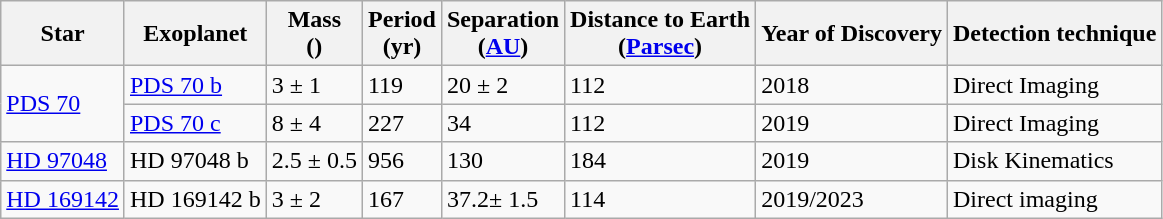<table class="wikitable">
<tr>
<th>Star</th>
<th>Exoplanet</th>
<th>Mass<br>()</th>
<th>Period<br>(yr)</th>
<th>Separation<br>(<a href='#'>AU</a>)</th>
<th>Distance to Earth<br>(<a href='#'>Parsec</a>)</th>
<th>Year of Discovery</th>
<th>Detection technique</th>
</tr>
<tr>
<td rowspan="2"><a href='#'>PDS 70</a></td>
<td><a href='#'>PDS 70 b</a></td>
<td>3 ± 1</td>
<td>119</td>
<td>20 ± 2</td>
<td>112</td>
<td>2018</td>
<td>Direct Imaging</td>
</tr>
<tr>
<td><a href='#'>PDS 70 c</a></td>
<td>8 ± 4</td>
<td>227</td>
<td>34 </td>
<td>112</td>
<td>2019</td>
<td>Direct Imaging</td>
</tr>
<tr>
<td><a href='#'>HD 97048</a></td>
<td>HD 97048 b</td>
<td>2.5 ± 0.5</td>
<td>956</td>
<td>130</td>
<td>184</td>
<td>2019</td>
<td>Disk Kinematics</td>
</tr>
<tr>
<td><a href='#'>HD 169142</a></td>
<td>HD 169142 b</td>
<td>3 ± 2</td>
<td>167</td>
<td>37.2±  1.5</td>
<td>114</td>
<td>2019/2023</td>
<td>Direct imaging</td>
</tr>
</table>
